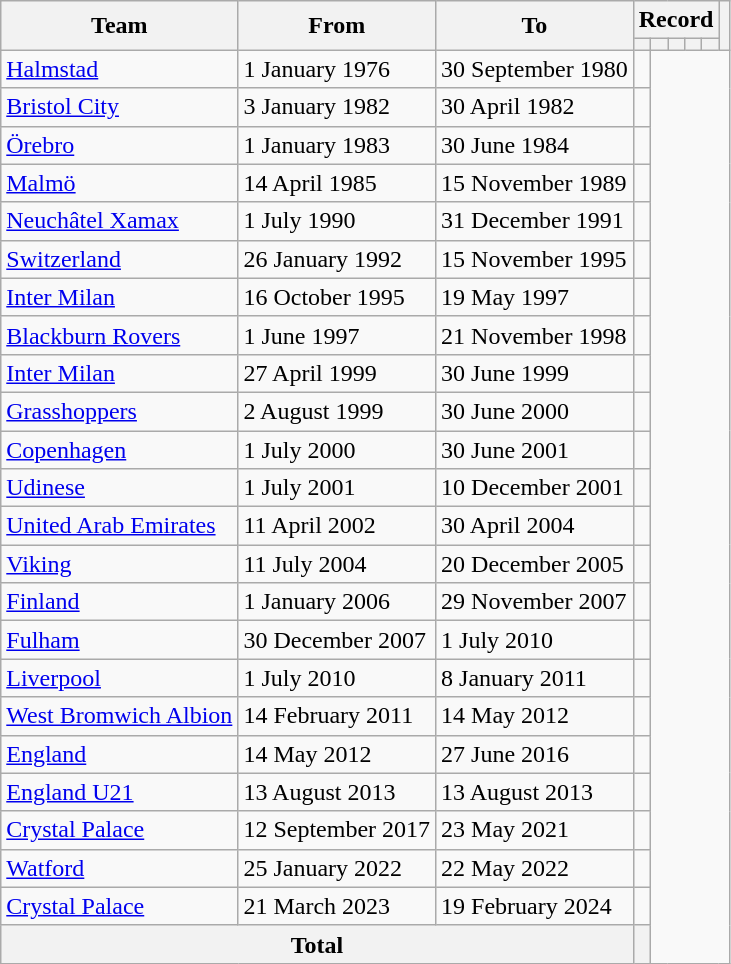<table class="wikitable sortable">
<tr>
<th rowspan="2">Team</th>
<th rowspan="2">From</th>
<th rowspan="2">To</th>
<th colspan="5">Record</th>
<th rowspan="2"></th>
</tr>
<tr>
<th></th>
<th></th>
<th></th>
<th></th>
<th></th>
</tr>
<tr>
<td align=left><a href='#'>Halmstad</a></td>
<td align=left>1 January 1976</td>
<td align=left>30 September 1980<br></td>
<td></td>
</tr>
<tr>
<td align=left><a href='#'>Bristol City</a></td>
<td align=left>3 January 1982</td>
<td align=left>30 April 1982<br></td>
<td></td>
</tr>
<tr>
<td align=left><a href='#'>Örebro</a></td>
<td align=left>1 January 1983</td>
<td align=left>30 June 1984<br></td>
<td></td>
</tr>
<tr>
<td align=left><a href='#'>Malmö</a></td>
<td align=left>14 April 1985</td>
<td align=left>15 November 1989<br></td>
<td></td>
</tr>
<tr>
<td align=left><a href='#'>Neuchâtel Xamax</a></td>
<td align=left>1 July 1990</td>
<td align=left>31 December 1991<br></td>
<td></td>
</tr>
<tr>
<td align=left><a href='#'>Switzerland</a></td>
<td align=left>26 January 1992</td>
<td align=left>15 November 1995<br></td>
<td></td>
</tr>
<tr>
<td align=left><a href='#'>Inter Milan</a></td>
<td align=left>16 October 1995</td>
<td align=left>19 May 1997<br></td>
<td></td>
</tr>
<tr>
<td align=left><a href='#'>Blackburn Rovers</a></td>
<td align=left>1 June 1997</td>
<td align=left>21 November 1998<br></td>
<td></td>
</tr>
<tr>
<td align=left><a href='#'>Inter Milan</a></td>
<td align=left>27 April 1999</td>
<td align=left>30 June 1999<br></td>
<td></td>
</tr>
<tr>
<td align=left><a href='#'>Grasshoppers</a></td>
<td align=left>2 August 1999</td>
<td align=left>30 June 2000<br></td>
<td></td>
</tr>
<tr>
<td align=left><a href='#'>Copenhagen</a></td>
<td align=left>1 July 2000</td>
<td align=left>30 June 2001<br></td>
<td></td>
</tr>
<tr>
<td align=left><a href='#'>Udinese</a></td>
<td align=left>1 July 2001</td>
<td align=left>10 December 2001<br></td>
<td></td>
</tr>
<tr>
<td align=left><a href='#'>United Arab Emirates</a></td>
<td align=left>11 April 2002</td>
<td align=left>30 April 2004<br></td>
<td></td>
</tr>
<tr>
<td align=left><a href='#'>Viking</a></td>
<td align=left>11 July 2004</td>
<td align=left>20 December 2005<br></td>
<td></td>
</tr>
<tr>
<td align=left><a href='#'>Finland</a></td>
<td align=left>1 January 2006</td>
<td align=left>29 November 2007<br></td>
<td></td>
</tr>
<tr>
<td align=left><a href='#'>Fulham</a></td>
<td align=left>30 December 2007</td>
<td align=left>1 July 2010<br></td>
<td></td>
</tr>
<tr>
<td align=left><a href='#'>Liverpool</a></td>
<td align=left>1 July 2010</td>
<td align=left>8 January 2011<br></td>
<td></td>
</tr>
<tr>
<td align=left><a href='#'>West Bromwich Albion</a></td>
<td align=left>14 February 2011</td>
<td align=left>14 May 2012<br></td>
<td></td>
</tr>
<tr>
<td align=left><a href='#'>England</a></td>
<td align=left>14 May 2012</td>
<td align=left>27 June 2016<br></td>
<td></td>
</tr>
<tr>
<td align=left><a href='#'>England U21</a></td>
<td align=left>13 August 2013</td>
<td align=left>13 August 2013<br></td>
<td></td>
</tr>
<tr>
<td align=left><a href='#'>Crystal Palace</a></td>
<td align=left>12 September 2017</td>
<td align=left>23 May 2021<br></td>
<td></td>
</tr>
<tr>
<td align=left><a href='#'>Watford</a></td>
<td align=left>25 January 2022</td>
<td align=left>22 May 2022<br></td>
<td></td>
</tr>
<tr>
<td align=left><a href='#'>Crystal Palace</a></td>
<td align=left>21 March 2023</td>
<td align=left>19 February 2024<br></td>
<td></td>
</tr>
<tr>
<th colspan="3">Total<br></th>
<th></th>
</tr>
</table>
